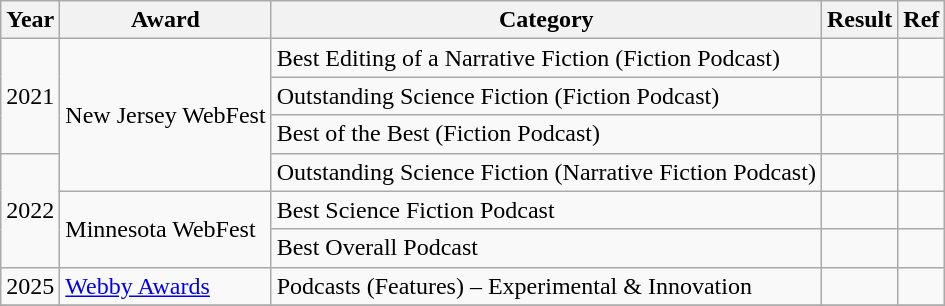<table class="wikitable sortable">
<tr>
<th scope="col">Year</th>
<th scope="col">Award</th>
<th scope="col">Category</th>
<th scope="col">Result</th>
<th scope="col">Ref</th>
</tr>
<tr>
<td rowspan="3">2021</td>
<td rowspan="4">New Jersey WebFest</td>
<td>Best Editing of a Narrative Fiction (Fiction Podcast)</td>
<td></td>
<td></td>
</tr>
<tr>
<td>Outstanding Science Fiction (Fiction Podcast)</td>
<td></td>
<td></td>
</tr>
<tr>
<td>Best of the Best (Fiction Podcast)</td>
<td></td>
<td></td>
</tr>
<tr>
<td rowspan="3">2022</td>
<td>Outstanding Science Fiction (Narrative Fiction Podcast)</td>
<td></td>
<td></td>
</tr>
<tr>
<td rowspan="2">Minnesota WebFest</td>
<td>Best Science Fiction Podcast</td>
<td></td>
<td></td>
</tr>
<tr>
<td>Best Overall Podcast</td>
<td></td>
<td></td>
</tr>
<tr>
<td>2025</td>
<td><a href='#'>Webby Awards</a></td>
<td>Podcasts (Features) – Experimental & Innovation</td>
<td></td>
<td></td>
</tr>
<tr>
</tr>
</table>
